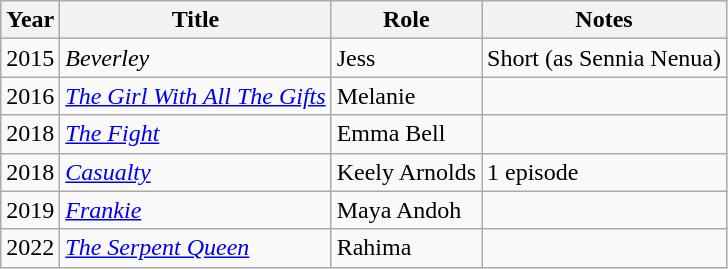<table class="wikitable sortable">
<tr>
<th>Year</th>
<th>Title</th>
<th>Role</th>
<th class="unsortable">Notes</th>
</tr>
<tr>
<td>2015</td>
<td><em>Beverley</em></td>
<td>Jess</td>
<td>Short (as Sennia Nenua)</td>
</tr>
<tr>
<td>2016</td>
<td><em><a href='#'>The Girl With All The Gifts</a></em></td>
<td>Melanie</td>
<td></td>
</tr>
<tr>
<td>2018</td>
<td><em><a href='#'>The Fight</a></em></td>
<td>Emma Bell</td>
<td></td>
</tr>
<tr>
<td>2018</td>
<td><em><a href='#'>Casualty</a></em></td>
<td>Keely Arnolds</td>
<td>1 episode</td>
</tr>
<tr>
<td>2019</td>
<td><em><a href='#'>Frankie</a></em></td>
<td>Maya Andoh</td>
<td></td>
</tr>
<tr>
<td>2022</td>
<td><em><a href='#'>The Serpent Queen</a></em></td>
<td>Rahima</td>
<td></td>
</tr>
</table>
